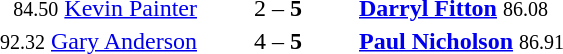<table style="text-align:center">
<tr>
<th width=223></th>
<th width=100></th>
<th width=223></th>
</tr>
<tr>
<td align=right><small>84.50</small> <a href='#'>Kevin Painter</a> </td>
<td>2 – <strong>5</strong></td>
<td align=left> <strong><a href='#'>Darryl Fitton</a></strong> <small>86.08</small></td>
</tr>
<tr>
<td align=right><small>92.32</small> <a href='#'>Gary Anderson</a> </td>
<td>4 – <strong>5</strong></td>
<td align=left> <strong><a href='#'>Paul Nicholson</a></strong> <small>86.91</small></td>
</tr>
</table>
